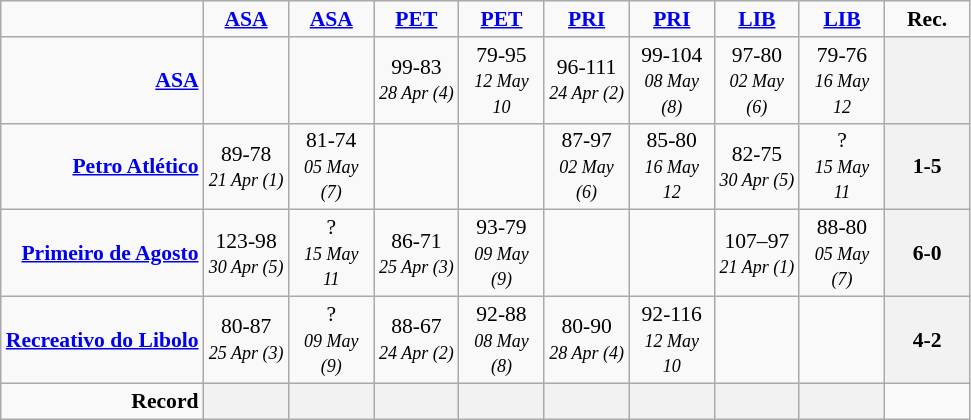<table style="font-size: 90%; text-align: center" class="wikitable">
<tr>
<td></td>
<td width=50><strong><a href='#'>ASA</a></strong></td>
<td width=50><strong><a href='#'>ASA</a></strong></td>
<td width=50><strong><a href='#'>PET</a></strong></td>
<td width=50><strong><a href='#'>PET</a></strong></td>
<td width=50><strong><a href='#'>PRI</a></strong></td>
<td width=50><strong><a href='#'>PRI</a></strong></td>
<td width=50><strong><a href='#'>LIB</a></strong></td>
<td width=50><strong><a href='#'>LIB</a></strong></td>
<td width=50><strong>Rec.</strong></td>
</tr>
<tr>
<td align=right><strong><a href='#'>ASA</a></strong></td>
<td></td>
<td></td>
<td>99-83<br><small><em>28 Apr <span>(4)</span></em></small></td>
<td>79-95<br><small><em>12 May <span>10</span></em></small></td>
<td>96-111<br><small><em>24 Apr <span>(2)</span></em></small></td>
<td>99-104<br><small><em>08 May <span>(8)</span></em></small></td>
<td>97-80<br><small><em>02 May <span>(6)</span></em></small></td>
<td>79-76<br><small><em>16 May <span>12</span></em></small></td>
<th></th>
</tr>
<tr>
<td align=right><strong><a href='#'>Petro Atlético</a></strong></td>
<td>89-78<br><small><em>21 Apr <span>(1)</span></em></small></td>
<td>81-74<br><small><em>05 May <span>(7)</span></em></small></td>
<td></td>
<td></td>
<td>87-97<br><small><em>02 May <span>(6)</span></em></small></td>
<td>85-80<br><small><em>16 May <span>12</span></em></small></td>
<td>82-75<br><small><em>30 Apr <span>(5)</span></em></small></td>
<td>?<br><small><em>15 May <span>11</span></em></small></td>
<th>1-5</th>
</tr>
<tr>
<td align=right><strong><a href='#'>Primeiro de Agosto</a></strong></td>
<td>123-98<br><small><em>30 Apr <span>(5)</span></em></small></td>
<td>?<br><small><em>15 May <span>11</span></em></small></td>
<td>86-71<br><small><em>25 Apr <span>(3)</span></em></small></td>
<td>93-79<br><small><em>09 May <span>(9)</span></em></small></td>
<td></td>
<td></td>
<td>107–97<br><small><em>21 Apr <span>(1)</span></em></small></td>
<td>88-80<br><small><em>05 May <span>(7)</span></em></small></td>
<th>6-0</th>
</tr>
<tr>
<td align=right><strong><a href='#'>Recreativo do Libolo</a></strong></td>
<td>80-87<br><small><em>25 Apr <span>(3)</span></em></small></td>
<td>?<br><small><em>09 May <span>(9)</span></em></small></td>
<td>88-67<br><small><em>24 Apr <span>(2)</span></em></small></td>
<td>92-88<br><small><em>08 May <span>(8)</span></em></small></td>
<td>80-90<br><small><em>28 Apr <span>(4)</span></em></small></td>
<td>92-116<br><small><em>12 May <span>10</span></em></small></td>
<td></td>
<td></td>
<th>4-2</th>
</tr>
<tr>
<td align=right><strong>Record</strong></td>
<th></th>
<th></th>
<th></th>
<th></th>
<th></th>
<th></th>
<th></th>
<th></th>
<td></td>
</tr>
</table>
